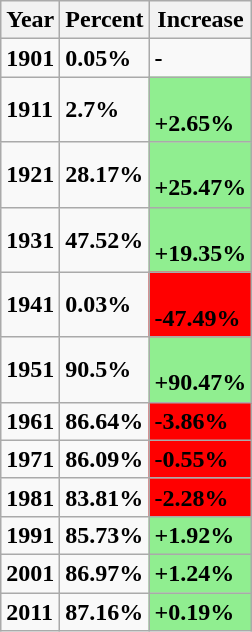<table class="wikitable">
<tr>
<th><strong>Year</strong></th>
<th><strong>Percent</strong></th>
<th><strong>Increase</strong></th>
</tr>
<tr>
<td><strong>1901</strong></td>
<td><strong>0.05%</strong></td>
<td><strong>-</strong></td>
</tr>
<tr>
<td><strong>1911</strong></td>
<td><strong>2.7%</strong></td>
<td style="background: lightgreen"><br><strong>+2.65%</strong></td>
</tr>
<tr>
<td><strong>1921</strong></td>
<td><strong>28.17%</strong></td>
<td style="background: lightgreen"><br><strong>+25.47%</strong></td>
</tr>
<tr>
<td><strong>1931</strong></td>
<td><strong>47.52%</strong></td>
<td style="background: lightgreen"><br><strong>+19.35%</strong></td>
</tr>
<tr>
<td><strong>1941</strong></td>
<td><strong>0.03%</strong></td>
<td style="background: red"><br><strong>-47.49%</strong></td>
</tr>
<tr>
<td><strong>1951</strong></td>
<td><strong>90.5%</strong></td>
<td style="background: lightgreen"><br><strong>+90.47%</strong></td>
</tr>
<tr>
<td><strong>1961</strong></td>
<td><strong>86.64%</strong></td>
<td style="background: red"><strong>-3.86%</strong></td>
</tr>
<tr>
<td><strong>1971</strong></td>
<td><strong>86.09%</strong></td>
<td style="background: red"><strong>-0.55%</strong></td>
</tr>
<tr>
<td><strong>1981</strong></td>
<td><strong>83.81%</strong></td>
<td style="background: red"><strong>-2.28%</strong></td>
</tr>
<tr>
<td><strong>1991</strong></td>
<td><strong>85.73%</strong></td>
<td style="background: lightgreen"><strong>+1.92%</strong></td>
</tr>
<tr>
<td><strong>2001</strong></td>
<td><strong>86.97%</strong></td>
<td style="background: lightgreen"><strong>+1.24%</strong></td>
</tr>
<tr>
<td><strong>2011</strong></td>
<td><strong>87.16%</strong></td>
<td style="background: lightgreen"><strong>+0.19%</strong></td>
</tr>
</table>
